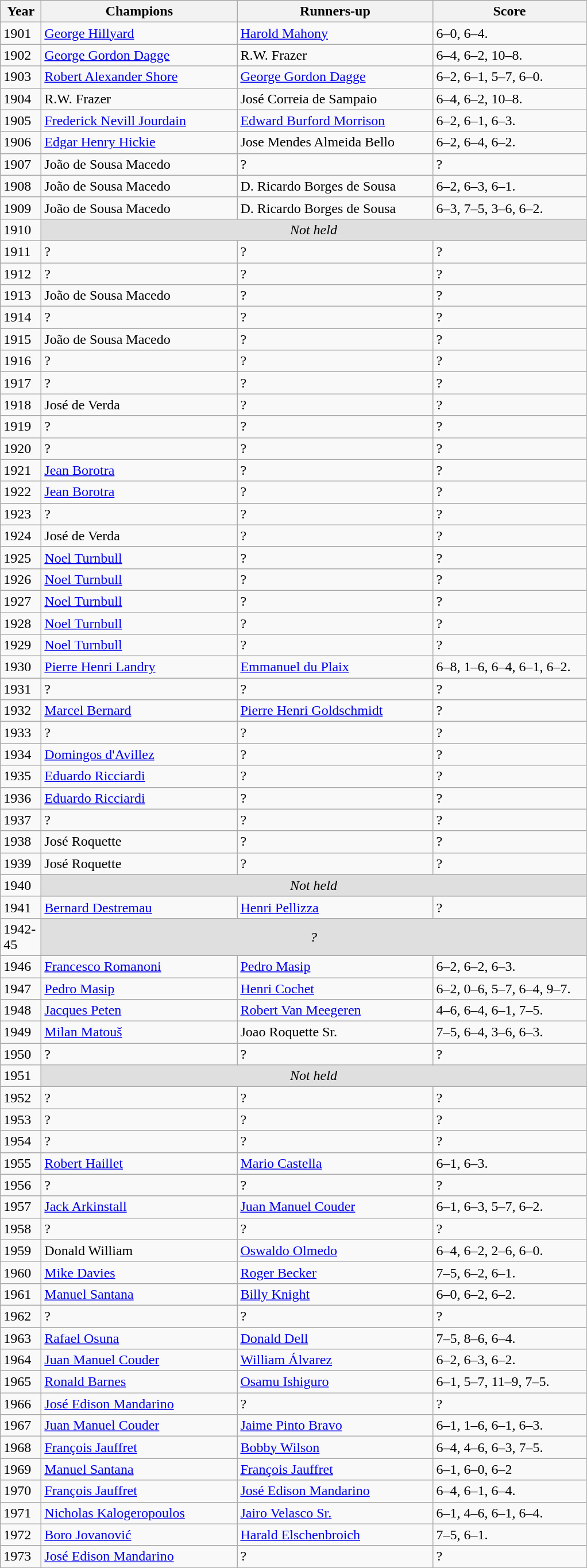<table class="wikitable">
<tr>
<th style="width:40px">Year</th>
<th style="width:220px">Champions</th>
<th style="width:220px">Runners-up</th>
<th style="width:170px" class="unsortable">Score</th>
</tr>
<tr>
<td>1901</td>
<td> <a href='#'>George Hillyard</a></td>
<td> <a href='#'>Harold Mahony</a></td>
<td>6–0, 6–4.</td>
</tr>
<tr>
<td>1902</td>
<td> <a href='#'>George Gordon Dagge</a></td>
<td> R.W. Frazer</td>
<td>6–4, 6–2, 10–8.</td>
</tr>
<tr>
<td>1903</td>
<td> <a href='#'>Robert Alexander Shore</a></td>
<td> <a href='#'>George Gordon Dagge</a></td>
<td>6–2, 6–1, 5–7, 6–0.</td>
</tr>
<tr>
<td>1904</td>
<td> R.W. Frazer</td>
<td> José Correia de Sampaio</td>
<td>6–4, 6–2, 10–8.</td>
</tr>
<tr>
<td>1905</td>
<td> <a href='#'>Frederick Nevill Jourdain</a></td>
<td> <a href='#'>Edward Burford Morrison</a></td>
<td>6–2, 6–1, 6–3.</td>
</tr>
<tr>
<td>1906</td>
<td> <a href='#'>Edgar Henry Hickie</a></td>
<td> Jose Mendes Almeida Bello</td>
<td>6–2, 6–4, 6–2.</td>
</tr>
<tr>
<td>1907</td>
<td> João de Sousa Macedo </td>
<td>?</td>
<td>?</td>
</tr>
<tr>
<td>1908</td>
<td> João de Sousa Macedo</td>
<td> D. Ricardo Borges de Sousa</td>
<td>6–2, 6–3, 6–1.</td>
</tr>
<tr>
<td>1909</td>
<td>  João de Sousa Macedo</td>
<td> D. Ricardo Borges de Sousa</td>
<td>6–3, 7–5, 3–6, 6–2.</td>
</tr>
<tr>
<td>1910</td>
<td colspan=3 align=center style="background:#dfdfdf"><em>Not held</em></td>
</tr>
<tr>
<td>1911</td>
<td>?</td>
<td>?</td>
<td>?</td>
</tr>
<tr>
<td>1912</td>
<td>?</td>
<td>?</td>
<td>?</td>
</tr>
<tr>
<td>1913</td>
<td>  João de Sousa Macedo</td>
<td>?</td>
<td>?</td>
</tr>
<tr>
<td>1914</td>
<td>?</td>
<td>?</td>
<td>?</td>
</tr>
<tr>
<td>1915</td>
<td>  João de Sousa Macedo</td>
<td>?</td>
<td>?</td>
</tr>
<tr>
<td>1916</td>
<td>?</td>
<td>?</td>
<td>?</td>
</tr>
<tr>
<td>1917</td>
<td>?</td>
<td>?</td>
<td>?</td>
</tr>
<tr>
<td>1918</td>
<td> José de Verda</td>
<td>?</td>
<td>?</td>
</tr>
<tr>
<td>1919</td>
<td>?</td>
<td>?</td>
<td>?</td>
</tr>
<tr>
<td>1920</td>
<td>?</td>
<td>?</td>
<td>?</td>
</tr>
<tr>
<td>1921</td>
<td> <a href='#'>Jean Borotra</a></td>
<td>?</td>
<td>?</td>
</tr>
<tr>
<td>1922</td>
<td> <a href='#'>Jean Borotra</a></td>
<td>?</td>
<td>?</td>
</tr>
<tr>
<td>1923</td>
<td>?</td>
<td>?</td>
<td>?</td>
</tr>
<tr>
<td>1924</td>
<td> José de Verda</td>
<td>?</td>
<td>?</td>
</tr>
<tr>
<td>1925</td>
<td> <a href='#'>Noel Turnbull</a></td>
<td>?</td>
<td>?</td>
</tr>
<tr>
<td>1926</td>
<td> <a href='#'>Noel Turnbull</a></td>
<td>?</td>
<td>?</td>
</tr>
<tr>
<td>1927</td>
<td> <a href='#'>Noel Turnbull</a></td>
<td>?</td>
<td>?</td>
</tr>
<tr>
<td>1928</td>
<td> <a href='#'>Noel Turnbull</a></td>
<td>?</td>
<td>?</td>
</tr>
<tr>
<td>1929</td>
<td> <a href='#'>Noel Turnbull</a></td>
<td>?</td>
<td>?</td>
</tr>
<tr>
<td>1930</td>
<td> <a href='#'>Pierre Henri Landry</a></td>
<td> <a href='#'>Emmanuel du Plaix</a></td>
<td>6–8, 1–6, 6–4, 6–1, 6–2.</td>
</tr>
<tr>
<td>1931</td>
<td>?</td>
<td>?</td>
<td>?</td>
</tr>
<tr>
<td>1932</td>
<td> <a href='#'>Marcel Bernard</a></td>
<td> <a href='#'>Pierre Henri Goldschmidt</a></td>
<td>?</td>
</tr>
<tr>
<td>1933</td>
<td>?</td>
<td>?</td>
<td>?</td>
</tr>
<tr>
<td>1934</td>
<td> <a href='#'>Domingos d'Avillez</a></td>
<td>?</td>
<td>?</td>
</tr>
<tr>
<td>1935</td>
<td> <a href='#'>Eduardo Ricciardi</a></td>
<td>?</td>
<td>?</td>
</tr>
<tr>
<td>1936</td>
<td> <a href='#'>Eduardo Ricciardi</a></td>
<td>?</td>
<td>?</td>
</tr>
<tr>
<td>1937</td>
<td>?</td>
<td>?</td>
<td>?</td>
</tr>
<tr>
<td>1938</td>
<td> José Roquette</td>
<td>?</td>
<td>?</td>
</tr>
<tr>
<td>1939</td>
<td> José Roquette</td>
<td>?</td>
<td>?</td>
</tr>
<tr>
<td>1940</td>
<td colspan=3 align=center style="background:#dfdfdf"><em>Not held</em></td>
</tr>
<tr>
<td>1941</td>
<td> <a href='#'>Bernard Destremau</a></td>
<td> <a href='#'>Henri Pellizza</a></td>
<td>?</td>
</tr>
<tr>
<td>1942-45</td>
<td colspan=3 align=center style="background:#dfdfdf"><em>?</em></td>
</tr>
<tr>
<td>1946</td>
<td> <a href='#'>Francesco Romanoni</a></td>
<td> <a href='#'>Pedro Masip</a></td>
<td>6–2, 6–2, 6–3.</td>
</tr>
<tr>
<td>1947</td>
<td> <a href='#'>Pedro Masip</a></td>
<td> <a href='#'>Henri Cochet</a></td>
<td>6–2, 0–6, 5–7, 6–4, 9–7.</td>
</tr>
<tr>
<td>1948</td>
<td> <a href='#'>Jacques Peten</a></td>
<td> <a href='#'>Robert Van Meegeren</a></td>
<td>4–6, 6–4, 6–1, 7–5.</td>
</tr>
<tr>
<td>1949</td>
<td> <a href='#'>Milan Matouš</a></td>
<td> Joao Roquette Sr.</td>
<td>7–5, 6–4, 3–6, 6–3.</td>
</tr>
<tr>
<td>1950</td>
<td>?</td>
<td>?</td>
<td>?</td>
</tr>
<tr>
<td>1951</td>
<td colspan=3 align=center style="background:#dfdfdf"><em>Not held</em></td>
</tr>
<tr>
<td>1952</td>
<td>?</td>
<td>?</td>
<td>?</td>
</tr>
<tr>
<td>1953</td>
<td>?</td>
<td>?</td>
<td>?</td>
</tr>
<tr>
<td>1954</td>
<td>?</td>
<td>?</td>
<td>?</td>
</tr>
<tr>
<td>1955</td>
<td> <a href='#'>Robert Haillet</a></td>
<td> <a href='#'>Mario Castella</a></td>
<td>6–1, 6–3.</td>
</tr>
<tr>
<td>1956</td>
<td>?</td>
<td>?</td>
<td>?</td>
</tr>
<tr>
<td>1957</td>
<td> <a href='#'>Jack Arkinstall</a></td>
<td> <a href='#'>Juan Manuel Couder</a></td>
<td>6–1, 6–3, 5–7, 6–2.</td>
</tr>
<tr>
<td>1958</td>
<td>?</td>
<td>?</td>
<td>?</td>
</tr>
<tr>
<td>1959</td>
<td> Donald William</td>
<td> <a href='#'>Oswaldo Olmedo</a></td>
<td>6–4, 6–2, 2–6, 6–0.</td>
</tr>
<tr>
<td>1960</td>
<td> <a href='#'>Mike Davies</a></td>
<td> <a href='#'>Roger Becker</a></td>
<td>7–5, 6–2, 6–1.</td>
</tr>
<tr>
<td>1961</td>
<td> <a href='#'>Manuel Santana</a></td>
<td> <a href='#'>Billy Knight</a></td>
<td>6–0, 6–2, 6–2.</td>
</tr>
<tr>
<td>1962</td>
<td>?</td>
<td>?</td>
<td>?</td>
</tr>
<tr>
<td>1963</td>
<td> <a href='#'>Rafael Osuna</a></td>
<td> <a href='#'>Donald Dell</a></td>
<td>7–5, 8–6, 6–4.</td>
</tr>
<tr>
<td>1964</td>
<td> <a href='#'>Juan Manuel Couder</a></td>
<td> <a href='#'>William Álvarez</a></td>
<td>6–2, 6–3, 6–2.</td>
</tr>
<tr>
<td>1965</td>
<td> <a href='#'>Ronald Barnes</a></td>
<td> <a href='#'>Osamu Ishiguro</a></td>
<td>6–1, 5–7, 11–9, 7–5.</td>
</tr>
<tr>
<td>1966</td>
<td> <a href='#'>José Edison Mandarino</a></td>
<td>?</td>
<td>?</td>
</tr>
<tr>
<td>1967</td>
<td> <a href='#'>Juan Manuel Couder</a></td>
<td> <a href='#'>Jaime Pinto Bravo</a></td>
<td>6–1, 1–6, 6–1, 6–3.</td>
</tr>
<tr>
<td>1968</td>
<td> <a href='#'>François Jauffret</a></td>
<td> <a href='#'>Bobby Wilson</a></td>
<td>6–4, 4–6, 6–3, 7–5.</td>
</tr>
<tr>
<td>1969</td>
<td> <a href='#'>Manuel Santana</a></td>
<td> <a href='#'>François Jauffret</a></td>
<td>6–1, 6–0, 6–2</td>
</tr>
<tr>
<td>1970</td>
<td> <a href='#'>François Jauffret</a></td>
<td> <a href='#'>José Edison Mandarino</a></td>
<td>6–4, 6–1, 6–4.</td>
</tr>
<tr>
<td>1971</td>
<td> <a href='#'>Nicholas Kalogeropoulos</a></td>
<td> <a href='#'>Jairo Velasco Sr.</a></td>
<td>6–1, 4–6, 6–1, 6–4.</td>
</tr>
<tr>
<td>1972</td>
<td> <a href='#'>Boro Jovanović</a></td>
<td> <a href='#'>Harald Elschenbroich</a></td>
<td>7–5, 6–1.</td>
</tr>
<tr>
<td>1973</td>
<td> <a href='#'>José Edison Mandarino</a></td>
<td>?</td>
<td>?</td>
</tr>
<tr>
</tr>
</table>
